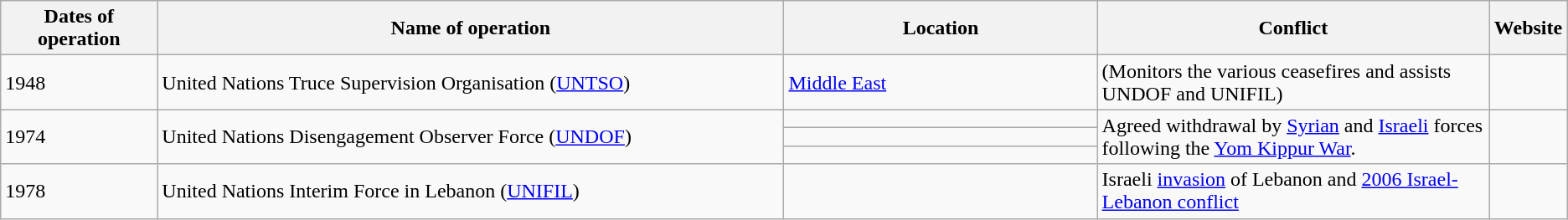<table class="wikitable">
<tr>
<th width="10%">Dates of operation</th>
<th width="40%">Name of operation</th>
<th width="20%">Location</th>
<th width="25%">Conflict</th>
<th width="5%">Website</th>
</tr>
<tr>
<td>1948</td>
<td>United Nations Truce Supervision Organisation (<a href='#'>UNTSO</a>)</td>
<td><a href='#'>Middle East</a></td>
<td>(Monitors the various ceasefires and assists UNDOF and UNIFIL)</td>
<td></td>
</tr>
<tr>
<td rowspan="3">1974</td>
<td rowspan="3">United Nations Disengagement Observer Force (<a href='#'>UNDOF</a>)</td>
<td></td>
<td rowspan="3">Agreed withdrawal by <a href='#'>Syrian</a> and <a href='#'>Israeli</a> forces following the <a href='#'>Yom Kippur War</a>.</td>
<td rowspan="3"></td>
</tr>
<tr>
<td></td>
</tr>
<tr>
<td></td>
</tr>
<tr>
<td>1978</td>
<td>United Nations Interim Force in Lebanon (<a href='#'>UNIFIL</a>)</td>
<td></td>
<td>Israeli <a href='#'>invasion</a> of Lebanon and <a href='#'>2006 Israel-Lebanon conflict</a></td>
<td></td>
</tr>
</table>
